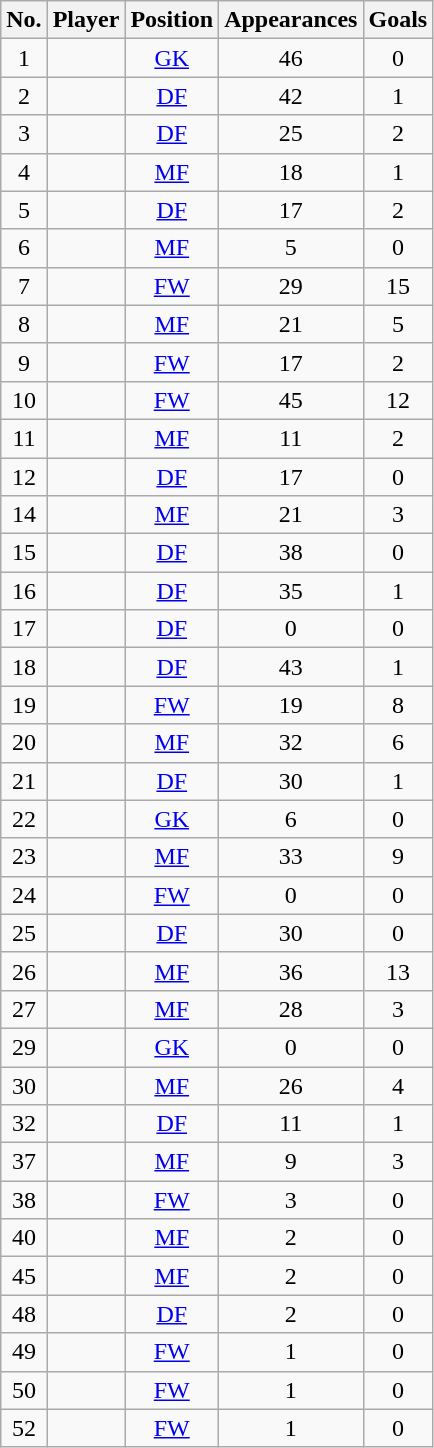<table class="wikitable sortable" style="text-align: center;">
<tr>
<th>No.</th>
<th>Player</th>
<th>Position</th>
<th>Appearances</th>
<th>Goals</th>
</tr>
<tr>
<td>1</td>
<td align="left"> </td>
<td><a href='#'>GK</a></td>
<td>46</td>
<td>0</td>
</tr>
<tr>
<td>2</td>
<td align="left"> </td>
<td><a href='#'>DF</a></td>
<td>42</td>
<td>1</td>
</tr>
<tr>
<td>3</td>
<td align="left"> </td>
<td><a href='#'>DF</a></td>
<td>25</td>
<td>2</td>
</tr>
<tr>
<td>4</td>
<td align="left"> </td>
<td><a href='#'>MF</a></td>
<td>18</td>
<td>1</td>
</tr>
<tr>
<td>5</td>
<td align="left"> </td>
<td><a href='#'>DF</a></td>
<td>17</td>
<td>2</td>
</tr>
<tr>
<td>6</td>
<td align="left"> </td>
<td><a href='#'>MF</a></td>
<td>5</td>
<td>0</td>
</tr>
<tr>
<td>7</td>
<td align="left"> </td>
<td><a href='#'>FW</a></td>
<td>29</td>
<td>15</td>
</tr>
<tr>
<td>8</td>
<td align="left"> </td>
<td><a href='#'>MF</a></td>
<td>21</td>
<td>5</td>
</tr>
<tr>
<td>9</td>
<td align="left"> </td>
<td><a href='#'>FW</a></td>
<td>17</td>
<td>2</td>
</tr>
<tr>
<td>10</td>
<td align="left"> </td>
<td><a href='#'>FW</a></td>
<td>45</td>
<td>12</td>
</tr>
<tr>
<td>11</td>
<td align="left"> </td>
<td><a href='#'>MF</a></td>
<td>11</td>
<td>2</td>
</tr>
<tr>
<td>12</td>
<td align="left"> </td>
<td><a href='#'>DF</a></td>
<td>17</td>
<td>0</td>
</tr>
<tr>
<td>14</td>
<td align="left"> </td>
<td><a href='#'>MF</a></td>
<td>21</td>
<td>3</td>
</tr>
<tr>
<td>15</td>
<td align="left"> </td>
<td><a href='#'>DF</a></td>
<td>38</td>
<td>0</td>
</tr>
<tr>
<td>16</td>
<td align="left"> </td>
<td><a href='#'>DF</a></td>
<td>35</td>
<td>1</td>
</tr>
<tr>
<td>17</td>
<td align="left"> </td>
<td><a href='#'>DF</a></td>
<td>0</td>
<td>0</td>
</tr>
<tr>
<td>18</td>
<td align="left"> </td>
<td><a href='#'>DF</a></td>
<td>43</td>
<td>1</td>
</tr>
<tr>
<td>19</td>
<td align="left"> </td>
<td><a href='#'>FW</a></td>
<td>19</td>
<td>8</td>
</tr>
<tr>
<td>20</td>
<td align="left"> </td>
<td><a href='#'>MF</a></td>
<td>32</td>
<td>6</td>
</tr>
<tr>
<td>21</td>
<td align="left"> </td>
<td><a href='#'>DF</a></td>
<td>30</td>
<td>1</td>
</tr>
<tr>
<td>22</td>
<td align="left"> </td>
<td><a href='#'>GK</a></td>
<td>6</td>
<td>0</td>
</tr>
<tr>
<td>23</td>
<td align="left"> </td>
<td><a href='#'>MF</a></td>
<td>33</td>
<td>9</td>
</tr>
<tr>
<td>24</td>
<td align="left"> </td>
<td><a href='#'>FW</a></td>
<td>0</td>
<td>0</td>
</tr>
<tr>
<td>25</td>
<td align="left"> </td>
<td><a href='#'>DF</a></td>
<td>30</td>
<td>0</td>
</tr>
<tr>
<td>26</td>
<td align="left"> </td>
<td><a href='#'>MF</a></td>
<td>36</td>
<td>13</td>
</tr>
<tr>
<td>27</td>
<td align="left"> </td>
<td><a href='#'>MF</a></td>
<td>28</td>
<td>3</td>
</tr>
<tr>
<td>29</td>
<td align="left"> </td>
<td><a href='#'>GK</a></td>
<td>0</td>
<td>0</td>
</tr>
<tr>
<td>30</td>
<td align="left"> </td>
<td><a href='#'>MF</a></td>
<td>26</td>
<td>4</td>
</tr>
<tr>
<td>32</td>
<td align="left"> </td>
<td><a href='#'>DF</a></td>
<td>11</td>
<td>1</td>
</tr>
<tr>
<td>37</td>
<td align="left"> </td>
<td><a href='#'>MF</a></td>
<td>9</td>
<td>3</td>
</tr>
<tr>
<td>38</td>
<td align="left"> </td>
<td><a href='#'>FW</a></td>
<td>3</td>
<td>0</td>
</tr>
<tr>
<td>40</td>
<td align="left"> </td>
<td><a href='#'>MF</a></td>
<td>2</td>
<td>0</td>
</tr>
<tr>
<td>45</td>
<td align="left"> </td>
<td><a href='#'>MF</a></td>
<td>2</td>
<td>0</td>
</tr>
<tr>
<td>48</td>
<td align="left"> </td>
<td><a href='#'>DF</a></td>
<td>2</td>
<td>0</td>
</tr>
<tr>
<td>49</td>
<td align="left"> </td>
<td><a href='#'>FW</a></td>
<td>1</td>
<td>0</td>
</tr>
<tr>
<td>50</td>
<td align="left"> </td>
<td><a href='#'>FW</a></td>
<td>1</td>
<td>0</td>
</tr>
<tr>
<td>52</td>
<td align="left"> </td>
<td><a href='#'>FW</a></td>
<td>1</td>
<td>0</td>
</tr>
</table>
